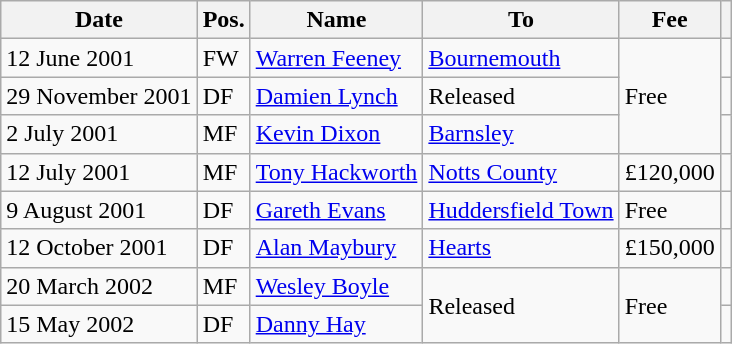<table class="wikitable">
<tr>
<th>Date</th>
<th>Pos.</th>
<th>Name</th>
<th>To</th>
<th>Fee</th>
<th></th>
</tr>
<tr>
<td>12 June 2001</td>
<td>FW</td>
<td> <a href='#'>Warren Feeney</a></td>
<td> <a href='#'>Bournemouth</a></td>
<td rowspan="3">Free</td>
<td></td>
</tr>
<tr>
<td>29 November 2001</td>
<td>DF</td>
<td> <a href='#'>Damien Lynch</a></td>
<td>Released</td>
<td></td>
</tr>
<tr>
<td>2 July 2001</td>
<td>MF</td>
<td> <a href='#'>Kevin Dixon</a></td>
<td> <a href='#'>Barnsley</a></td>
<td></td>
</tr>
<tr>
<td>12 July 2001</td>
<td>MF</td>
<td> <a href='#'>Tony Hackworth</a></td>
<td> <a href='#'>Notts County</a></td>
<td>£120,000</td>
<td></td>
</tr>
<tr>
<td>9 August 2001</td>
<td>DF</td>
<td> <a href='#'>Gareth Evans</a></td>
<td> <a href='#'>Huddersfield Town</a></td>
<td>Free</td>
<td></td>
</tr>
<tr>
<td>12 October 2001</td>
<td>DF</td>
<td> <a href='#'>Alan Maybury</a></td>
<td> <a href='#'>Hearts</a></td>
<td>£150,000</td>
<td></td>
</tr>
<tr>
<td>20 March 2002</td>
<td>MF</td>
<td> <a href='#'>Wesley Boyle</a></td>
<td rowspan="2">Released</td>
<td rowspan="2">Free</td>
<td></td>
</tr>
<tr>
<td>15 May 2002</td>
<td>DF</td>
<td> <a href='#'>Danny Hay</a></td>
<td></td>
</tr>
</table>
